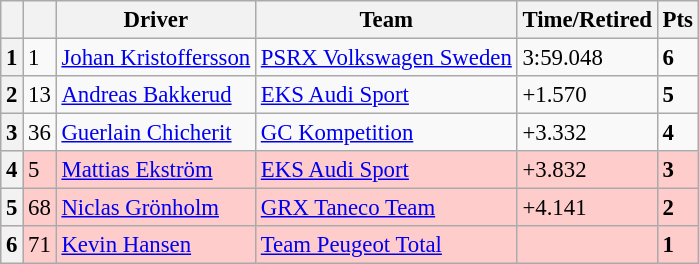<table class=wikitable style="font-size:95%">
<tr>
<th></th>
<th></th>
<th>Driver</th>
<th>Team</th>
<th>Time/Retired</th>
<th>Pts</th>
</tr>
<tr>
<th>1</th>
<td>1</td>
<td> <a href='#'>Johan Kristoffersson</a></td>
<td><a href='#'>PSRX Volkswagen Sweden</a></td>
<td>3:59.048</td>
<td><strong>6</strong></td>
</tr>
<tr>
<th>2</th>
<td>13</td>
<td> <a href='#'>Andreas Bakkerud</a></td>
<td><a href='#'>EKS Audi Sport</a></td>
<td>+1.570</td>
<td><strong>5</strong></td>
</tr>
<tr>
<th>3</th>
<td>36</td>
<td> <a href='#'>Guerlain Chicherit</a></td>
<td><a href='#'>GC Kompetition</a></td>
<td>+3.332</td>
<td><strong>4</strong></td>
</tr>
<tr style="background:#ffcccc;">
<th>4</th>
<td>5</td>
<td> <a href='#'>Mattias Ekström</a></td>
<td><a href='#'>EKS Audi Sport</a></td>
<td>+3.832</td>
<td><strong>3</strong></td>
</tr>
<tr style="background:#ffcccc;">
<th>5</th>
<td>68</td>
<td> <a href='#'>Niclas Grönholm</a></td>
<td><a href='#'>GRX Taneco Team</a></td>
<td>+4.141</td>
<td><strong>2</strong></td>
</tr>
<tr style="background:#ffcccc;">
<th>6</th>
<td>71</td>
<td>  <a href='#'>Kevin Hansen</a></td>
<td><a href='#'>Team Peugeot Total</a></td>
<td></td>
<td><strong>1</strong></td>
</tr>
</table>
